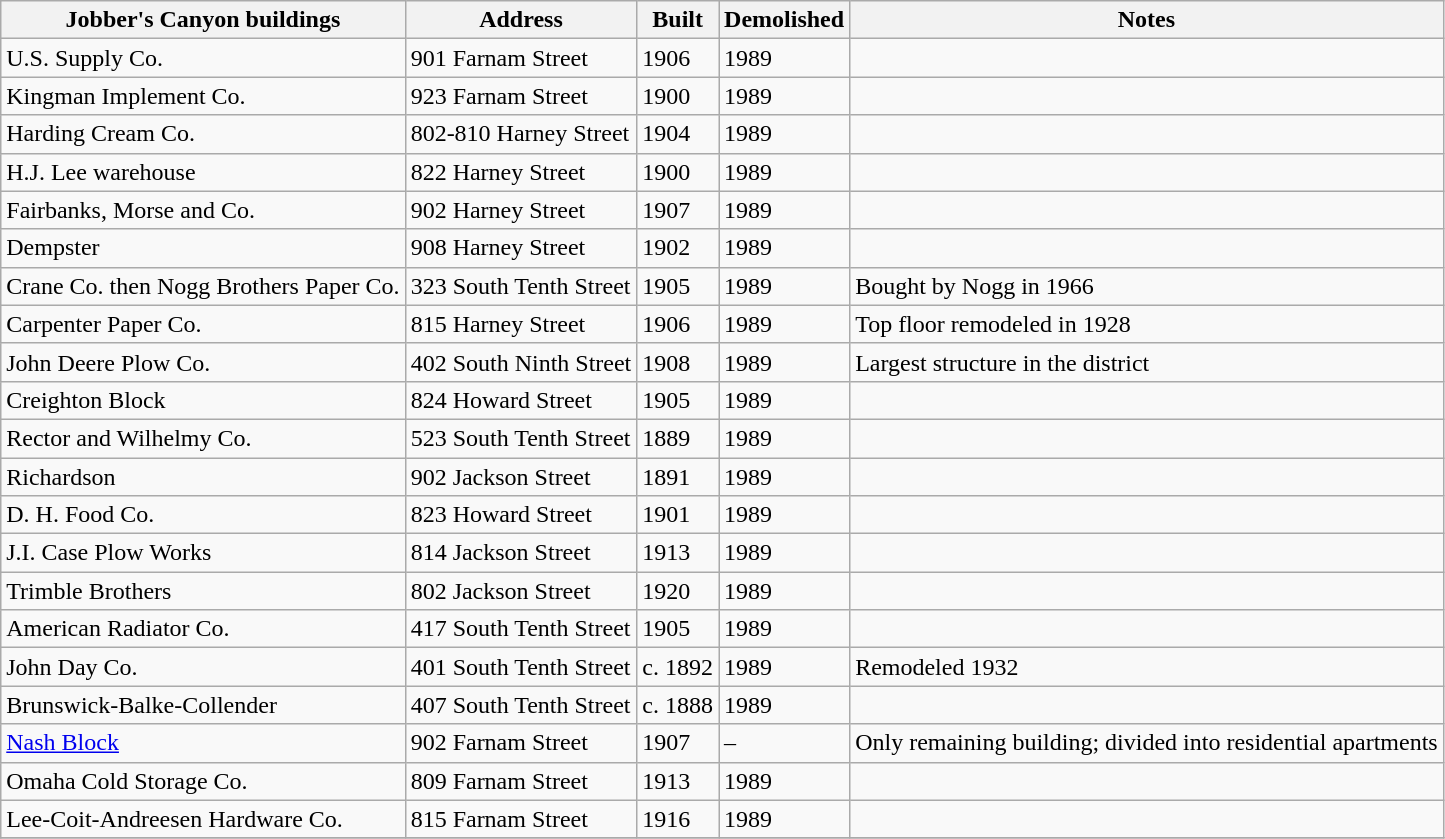<table class="wikitable">
<tr>
<th>Jobber's Canyon buildings</th>
<th>Address</th>
<th>Built</th>
<th>Demolished</th>
<th>Notes</th>
</tr>
<tr>
<td>U.S. Supply Co.</td>
<td>901 Farnam Street</td>
<td>1906</td>
<td>1989</td>
<td></td>
</tr>
<tr>
<td>Kingman Implement Co.</td>
<td>923 Farnam Street</td>
<td>1900</td>
<td>1989</td>
<td></td>
</tr>
<tr>
<td>Harding Cream Co.</td>
<td>802-810 Harney Street</td>
<td>1904</td>
<td>1989</td>
<td></td>
</tr>
<tr>
<td>H.J. Lee warehouse</td>
<td>822 Harney Street</td>
<td>1900</td>
<td>1989</td>
<td></td>
</tr>
<tr>
<td>Fairbanks, Morse and Co.</td>
<td>902 Harney Street</td>
<td>1907</td>
<td>1989</td>
<td></td>
</tr>
<tr>
<td>Dempster</td>
<td>908 Harney Street</td>
<td>1902</td>
<td>1989</td>
<td></td>
</tr>
<tr>
<td>Crane Co. then Nogg Brothers Paper Co.</td>
<td>323 South Tenth Street</td>
<td>1905</td>
<td>1989</td>
<td>Bought by Nogg in 1966</td>
</tr>
<tr>
<td>Carpenter Paper Co.</td>
<td>815 Harney Street</td>
<td>1906</td>
<td>1989</td>
<td>Top floor remodeled in 1928</td>
</tr>
<tr>
<td>John Deere Plow Co.</td>
<td>402 South Ninth Street</td>
<td>1908</td>
<td>1989</td>
<td>Largest structure in the district</td>
</tr>
<tr>
<td>Creighton Block</td>
<td>824 Howard Street</td>
<td>1905</td>
<td>1989</td>
<td></td>
</tr>
<tr>
<td>Rector and Wilhelmy Co.</td>
<td>523 South Tenth Street</td>
<td>1889</td>
<td>1989</td>
<td></td>
</tr>
<tr>
<td>Richardson</td>
<td>902 Jackson Street</td>
<td>1891</td>
<td>1989</td>
<td></td>
</tr>
<tr>
<td>D. H. Food Co.</td>
<td>823 Howard Street</td>
<td>1901</td>
<td>1989</td>
<td></td>
</tr>
<tr>
<td>J.I. Case Plow Works</td>
<td>814 Jackson Street</td>
<td>1913</td>
<td>1989</td>
<td></td>
</tr>
<tr>
<td>Trimble Brothers</td>
<td>802 Jackson Street</td>
<td>1920</td>
<td>1989</td>
<td></td>
</tr>
<tr>
<td>American Radiator Co.</td>
<td>417 South Tenth Street</td>
<td>1905</td>
<td>1989</td>
<td></td>
</tr>
<tr>
<td>John Day Co.</td>
<td>401 South Tenth Street</td>
<td>c. 1892</td>
<td>1989</td>
<td>Remodeled 1932</td>
</tr>
<tr>
<td>Brunswick-Balke-Collender</td>
<td>407 South Tenth Street</td>
<td>c. 1888</td>
<td>1989</td>
<td></td>
</tr>
<tr>
<td><a href='#'>Nash Block</a></td>
<td>902 Farnam Street</td>
<td>1907</td>
<td>–</td>
<td>Only remaining building; divided into residential apartments</td>
</tr>
<tr>
<td>Omaha Cold Storage Co.</td>
<td>809 Farnam Street</td>
<td>1913</td>
<td>1989</td>
<td></td>
</tr>
<tr>
<td>Lee-Coit-Andreesen Hardware Co.</td>
<td>815 Farnam Street</td>
<td>1916</td>
<td>1989</td>
<td></td>
</tr>
<tr>
</tr>
</table>
